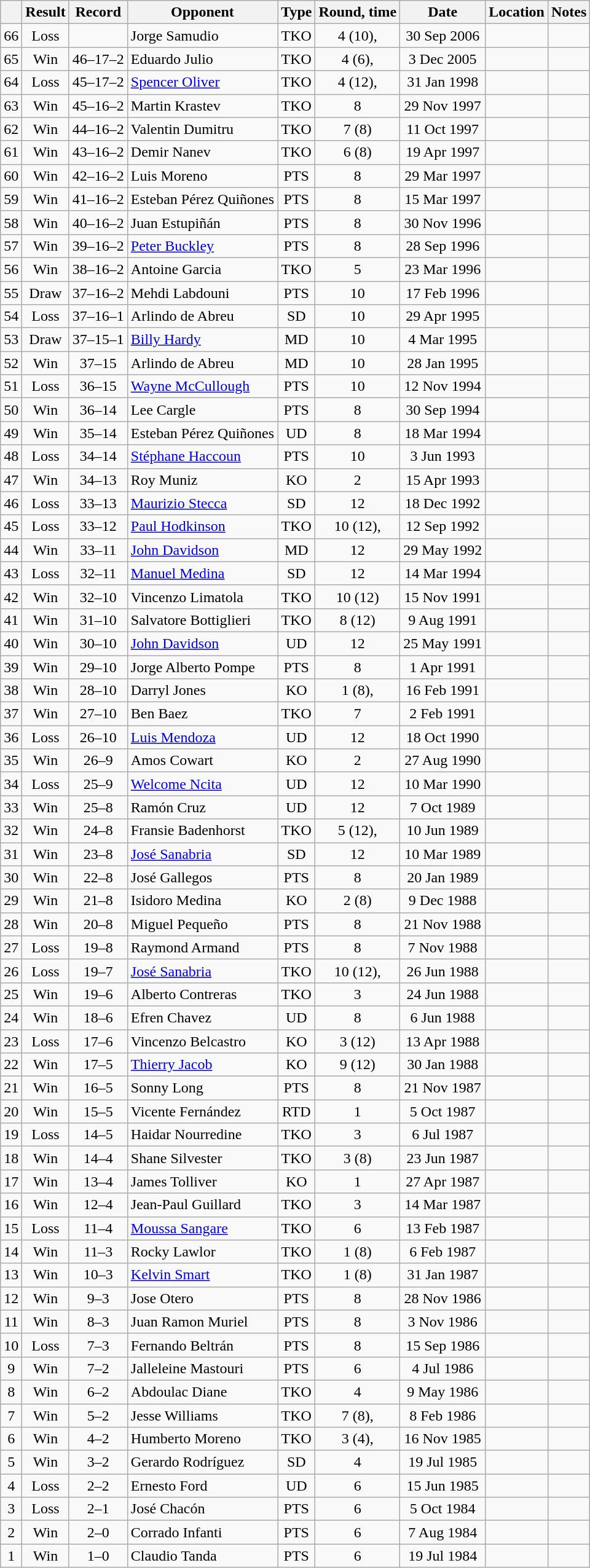<table class="wikitable" style="text-align:center">
<tr>
<th></th>
<th>Result</th>
<th>Record</th>
<th>Opponent</th>
<th>Type</th>
<th>Round, time</th>
<th>Date</th>
<th>Location</th>
<th>Notes</th>
</tr>
<tr>
<td>66</td>
<td>Loss</td>
<td></td>
<td style="text-align:left;">Jorge Samudio</td>
<td>TKO</td>
<td>4 (10), </td>
<td>30 Sep 2006</td>
<td style="text-align:left;"></td>
<td style="text-align:left;"></td>
</tr>
<tr>
<td>65</td>
<td>Win</td>
<td>46–17–2</td>
<td style="text-align:left;">Eduardo Julio</td>
<td>TKO</td>
<td>4 (6), </td>
<td>3 Dec 2005</td>
<td style="text-align:left;"></td>
<td></td>
</tr>
<tr>
<td>64</td>
<td>Loss</td>
<td>45–17–2</td>
<td style="text-align:left;"><a href='#'>Spencer Oliver</a></td>
<td>TKO</td>
<td>4 (12), </td>
<td>31 Jan 1998</td>
<td style="text-align:left;"></td>
<td style="text-align:left;"></td>
</tr>
<tr>
<td>63</td>
<td>Win</td>
<td>45–16–2</td>
<td style="text-align:left;">Martin Krastev</td>
<td>TKO</td>
<td>8</td>
<td>29 Nov 1997</td>
<td style="text-align:left;"></td>
<td></td>
</tr>
<tr>
<td>62</td>
<td>Win</td>
<td>44–16–2</td>
<td style="text-align:left;">Valentin Dumitru</td>
<td>TKO</td>
<td>7 (8)</td>
<td>11 Oct 1997</td>
<td style="text-align:left;"></td>
<td></td>
</tr>
<tr>
<td>61</td>
<td>Win</td>
<td>43–16–2</td>
<td style="text-align:left;">Demir Nanev</td>
<td>TKO</td>
<td>6 (8)</td>
<td>19 Apr 1997</td>
<td style="text-align:left;"></td>
<td></td>
</tr>
<tr>
<td>60</td>
<td>Win</td>
<td>42–16–2</td>
<td style="text-align:left;">Luis Moreno</td>
<td>PTS</td>
<td>8</td>
<td>29 Mar 1997</td>
<td style="text-align:left;"></td>
<td></td>
</tr>
<tr>
<td>59</td>
<td>Win</td>
<td>41–16–2</td>
<td style="text-align:left;">Esteban Pérez Quiñones</td>
<td>PTS</td>
<td>8</td>
<td>15 Mar 1997</td>
<td style="text-align:left;"></td>
<td></td>
</tr>
<tr>
<td>58</td>
<td>Win</td>
<td>40–16–2</td>
<td style="text-align:left;">Juan Estupiñán</td>
<td>PTS</td>
<td>8</td>
<td>30 Nov 1996</td>
<td style="text-align:left;"></td>
<td></td>
</tr>
<tr>
<td>57</td>
<td>Win</td>
<td>39–16–2</td>
<td style="text-align:left;"><a href='#'>Peter Buckley</a></td>
<td>PTS</td>
<td>8</td>
<td>28 Sep 1996</td>
<td style="text-align:left;"></td>
<td></td>
</tr>
<tr>
<td>56</td>
<td>Win</td>
<td>38–16–2</td>
<td style="text-align:left;">Antoine Garcia</td>
<td>TKO</td>
<td>5</td>
<td>23 Mar 1996</td>
<td style="text-align:left;"></td>
<td></td>
</tr>
<tr>
<td>55</td>
<td>Draw</td>
<td>37–16–2</td>
<td style="text-align:left;">Mehdi Labdouni</td>
<td>PTS</td>
<td>10</td>
<td>17 Feb 1996</td>
<td style="text-align:left;"></td>
<td></td>
</tr>
<tr>
<td>54</td>
<td>Loss</td>
<td>37–16–1</td>
<td style="text-align:left;">Arlindo de Abreu</td>
<td>SD</td>
<td>10</td>
<td>29 Apr 1995</td>
<td style="text-align:left;"></td>
<td style="text-align:left;"></td>
</tr>
<tr>
<td>53</td>
<td>Draw</td>
<td>37–15–1</td>
<td style="text-align:left;"><a href='#'>Billy Hardy</a></td>
<td>MD</td>
<td>10</td>
<td>4 Mar 1995</td>
<td style="text-align:left;"></td>
<td></td>
</tr>
<tr>
<td>52</td>
<td>Win</td>
<td>37–15</td>
<td style="text-align:left;">Arlindo de Abreu</td>
<td>MD</td>
<td>10</td>
<td>28 Jan 1995</td>
<td style="text-align:left;"></td>
<td></td>
</tr>
<tr>
<td>51</td>
<td>Loss</td>
<td>36–15</td>
<td style="text-align:left;"><a href='#'>Wayne McCullough</a></td>
<td>PTS</td>
<td>10</td>
<td>12 Nov 1994</td>
<td style="text-align:left;"></td>
<td></td>
</tr>
<tr>
<td>50</td>
<td>Win</td>
<td>36–14</td>
<td style="text-align:left;">Lee Cargle</td>
<td>PTS</td>
<td>8</td>
<td>30 Sep 1994</td>
<td style="text-align:left;"></td>
<td></td>
</tr>
<tr>
<td>49</td>
<td>Win</td>
<td>35–14</td>
<td style="text-align:left;">Esteban Pérez Quiñones</td>
<td>UD</td>
<td>8</td>
<td>18 Mar 1994</td>
<td style="text-align:left;"></td>
<td></td>
</tr>
<tr>
<td>48</td>
<td>Loss</td>
<td>34–14</td>
<td style="text-align:left;"><a href='#'>Stéphane Haccoun</a></td>
<td>PTS</td>
<td>10</td>
<td>3 Jun 1993</td>
<td style="text-align:left;"></td>
<td></td>
</tr>
<tr>
<td>47</td>
<td>Win</td>
<td>34–13</td>
<td style="text-align:left;">Roy Muniz</td>
<td>KO</td>
<td>2</td>
<td>15 Apr 1993</td>
<td style="text-align:left;"></td>
<td></td>
</tr>
<tr>
<td>46</td>
<td>Loss</td>
<td>33–13</td>
<td style="text-align:left;"><a href='#'>Maurizio Stecca</a></td>
<td>SD</td>
<td>12</td>
<td>18 Dec 1992</td>
<td style="text-align:left;"></td>
<td style="text-align:left;"></td>
</tr>
<tr>
<td>45</td>
<td>Loss</td>
<td>33–12</td>
<td style="text-align:left;"><a href='#'>Paul Hodkinson</a></td>
<td>TKO</td>
<td>10 (12), </td>
<td>12 Sep 1992</td>
<td style="text-align:left;"></td>
<td style="text-align:left;"></td>
</tr>
<tr>
<td>44</td>
<td>Win</td>
<td>33–11</td>
<td style="text-align:left;"><a href='#'>John Davidson</a></td>
<td>MD</td>
<td>12</td>
<td>29 May 1992</td>
<td style="text-align:left;"></td>
<td style="text-align:left;"></td>
</tr>
<tr>
<td>43</td>
<td>Loss</td>
<td>32–11</td>
<td style="text-align:left;"><a href='#'>Manuel Medina</a></td>
<td>SD</td>
<td>12</td>
<td>14 Mar 1994</td>
<td style="text-align:left;"></td>
<td style="text-align:left;"></td>
</tr>
<tr>
<td>42</td>
<td>Win</td>
<td>32–10</td>
<td style="text-align:left;">Vincenzo Limatola</td>
<td>TKO</td>
<td>10 (12)</td>
<td>15 Nov 1991</td>
<td style="text-align:left;"></td>
<td style="text-align:left;"></td>
</tr>
<tr>
<td>41</td>
<td>Win</td>
<td>31–10</td>
<td style="text-align:left;">Salvatore Bottiglieri</td>
<td>TKO</td>
<td>8 (12)</td>
<td>9 Aug 1991</td>
<td style="text-align:left;"></td>
<td style="text-align:left;"></td>
</tr>
<tr>
<td>40</td>
<td>Win</td>
<td>30–10</td>
<td style="text-align:left;"><a href='#'>John Davidson</a></td>
<td>UD</td>
<td>12</td>
<td>25 May 1991</td>
<td style="text-align:left;"></td>
<td style="text-align:left;"></td>
</tr>
<tr>
<td>39</td>
<td>Win</td>
<td>29–10</td>
<td style="text-align:left;">Jorge Alberto Pompe</td>
<td>PTS</td>
<td>8</td>
<td>1 Apr 1991</td>
<td style="text-align:left;"></td>
<td></td>
</tr>
<tr>
<td>38</td>
<td>Win</td>
<td>28–10</td>
<td style="text-align:left;">Darryl Jones</td>
<td>KO</td>
<td>1 (8), </td>
<td>16 Feb 1991</td>
<td style="text-align:left;"></td>
<td></td>
</tr>
<tr>
<td>37</td>
<td>Win</td>
<td>27–10</td>
<td style="text-align:left;">Ben Baez</td>
<td>TKO</td>
<td>7</td>
<td>2 Feb 1991</td>
<td style="text-align:left;"></td>
<td></td>
</tr>
<tr>
<td>36</td>
<td>Loss</td>
<td>26–10</td>
<td style="text-align:left;"><a href='#'>Luis Mendoza</a></td>
<td>UD</td>
<td>12</td>
<td>18 Oct 1990</td>
<td style="text-align:left;"></td>
<td style="text-align:left;"></td>
</tr>
<tr>
<td>35</td>
<td>Win</td>
<td>26–9</td>
<td style="text-align:left;">Amos Cowart</td>
<td>KO</td>
<td>2</td>
<td>27 Aug 1990</td>
<td style="text-align:left;"></td>
<td></td>
</tr>
<tr>
<td>34</td>
<td>Loss</td>
<td>25–9</td>
<td style="text-align:left;"><a href='#'>Welcome Ncita</a></td>
<td>UD</td>
<td>12</td>
<td>10 Mar 1990</td>
<td style="text-align:left;"></td>
<td style="text-align:left;"></td>
</tr>
<tr>
<td>33</td>
<td>Win</td>
<td>25–8</td>
<td style="text-align:left;">Ramón Cruz</td>
<td>UD</td>
<td>12</td>
<td>7 Oct 1989</td>
<td style="text-align:left;"></td>
<td style="text-align:left;"></td>
</tr>
<tr>
<td>32</td>
<td>Win</td>
<td>24–8</td>
<td style="text-align:left;">Fransie Badenhorst</td>
<td>TKO</td>
<td>5 (12), </td>
<td>10 Jun 1989</td>
<td style="text-align:left;"></td>
<td style="text-align:left;"></td>
</tr>
<tr>
<td>31</td>
<td>Win</td>
<td>23–8</td>
<td style="text-align:left;"><a href='#'>José Sanabria</a></td>
<td>SD</td>
<td>12</td>
<td>10 Mar 1989</td>
<td style="text-align:left;"></td>
<td style="text-align:left;"></td>
</tr>
<tr>
<td>30</td>
<td>Win</td>
<td>22–8</td>
<td style="text-align:left;">José Gallegos</td>
<td>PTS</td>
<td>8</td>
<td>20 Jan 1989</td>
<td style="text-align:left;"></td>
<td></td>
</tr>
<tr>
<td>29</td>
<td>Win</td>
<td>21–8</td>
<td style="text-align:left;">Isidoro Medina</td>
<td>KO</td>
<td>2 (8)</td>
<td>9 Dec 1988</td>
<td style="text-align:left;"></td>
<td></td>
</tr>
<tr>
<td>28</td>
<td>Win</td>
<td>20–8</td>
<td style="text-align:left;">Miguel Pequeño</td>
<td>PTS</td>
<td>8</td>
<td>21 Nov 1988</td>
<td style="text-align:left;"></td>
<td></td>
</tr>
<tr>
<td>27</td>
<td>Loss</td>
<td>19–8</td>
<td style="text-align:left;">Raymond Armand</td>
<td>PTS</td>
<td>8</td>
<td>7 Nov 1988</td>
<td style="text-align:left;"></td>
<td></td>
</tr>
<tr>
<td>26</td>
<td>Loss</td>
<td>19–7</td>
<td style="text-align:left;"><a href='#'>José Sanabria</a></td>
<td>TKO</td>
<td>10 (12), </td>
<td>26 Jun 1988</td>
<td style="text-align:left;"></td>
<td style="text-align:left;"></td>
</tr>
<tr>
<td>25</td>
<td>Win</td>
<td>19–6</td>
<td style="text-align:left;">Alberto Contreras</td>
<td>TKO</td>
<td>3</td>
<td>24 Jun 1988</td>
<td style="text-align:left;"></td>
<td></td>
</tr>
<tr>
<td>24</td>
<td>Win</td>
<td>18–6</td>
<td style="text-align:left;">Efren Chavez</td>
<td>UD</td>
<td>8</td>
<td>6 Jun 1988</td>
<td style="text-align:left;"></td>
<td></td>
</tr>
<tr>
<td>23</td>
<td>Loss</td>
<td>17–6</td>
<td style="text-align:left;">Vincenzo Belcastro</td>
<td>KO</td>
<td>3 (12)</td>
<td>13 Apr 1988</td>
<td style="text-align:left;"></td>
<td style="text-align:left;"></td>
</tr>
<tr>
<td>22</td>
<td>Win</td>
<td>17–5</td>
<td style="text-align:left;"><a href='#'>Thierry Jacob</a></td>
<td>KO</td>
<td>9 (12)</td>
<td>30 Jan 1988</td>
<td style="text-align:left;"></td>
<td style="text-align:left;"></td>
</tr>
<tr>
<td>21</td>
<td>Win</td>
<td>16–5</td>
<td style="text-align:left;">Sonny Long</td>
<td>PTS</td>
<td>8</td>
<td>21 Nov 1987</td>
<td style="text-align:left;"></td>
<td></td>
</tr>
<tr>
<td>20</td>
<td>Win</td>
<td>15–5</td>
<td style="text-align:left;">Vicente Fernández</td>
<td>RTD</td>
<td>1</td>
<td>5 Oct 1987</td>
<td style="text-align:left;"></td>
<td></td>
</tr>
<tr>
<td>19</td>
<td>Loss</td>
<td>14–5</td>
<td style="text-align:left;">Haidar Nourredine</td>
<td>TKO</td>
<td>3</td>
<td>6 Jul 1987</td>
<td style="text-align:left;"></td>
<td></td>
</tr>
<tr>
<td>18</td>
<td>Win</td>
<td>14–4</td>
<td style="text-align:left;">Shane Silvester</td>
<td>TKO</td>
<td>3 (8)</td>
<td>23 Jun 1987</td>
<td style="text-align:left;"></td>
<td></td>
</tr>
<tr>
<td>17</td>
<td>Win</td>
<td>13–4</td>
<td style="text-align:left;">James Tolliver</td>
<td>KO</td>
<td>1</td>
<td>27 Apr 1987</td>
<td style="text-align:left;"></td>
<td></td>
</tr>
<tr>
<td>16</td>
<td>Win</td>
<td>12–4</td>
<td style="text-align:left;">Jean-Paul Guillard</td>
<td>TKO</td>
<td>3</td>
<td>14 Mar 1987</td>
<td style="text-align:left;"></td>
<td></td>
</tr>
<tr>
<td>15</td>
<td>Loss</td>
<td>11–4</td>
<td style="text-align:left;"><a href='#'>Moussa Sangare</a></td>
<td>TKO</td>
<td>6</td>
<td>13 Feb 1987</td>
<td style="text-align:left;"></td>
<td></td>
</tr>
<tr>
<td>14</td>
<td>Win</td>
<td>11–3</td>
<td style="text-align:left;">Rocky Lawlor</td>
<td>TKO</td>
<td>1 (8)</td>
<td>6 Feb 1987</td>
<td style="text-align:left;"></td>
<td></td>
</tr>
<tr>
<td>13</td>
<td>Win</td>
<td>10–3</td>
<td style="text-align:left;"><a href='#'>Kelvin Smart</a></td>
<td>TKO</td>
<td>1 (8)</td>
<td>31 Jan 1987</td>
<td style="text-align:left;"></td>
<td></td>
</tr>
<tr>
<td>12</td>
<td>Win</td>
<td>9–3</td>
<td style="text-align:left;">Jose Otero</td>
<td>PTS</td>
<td>8</td>
<td>28 Nov 1986</td>
<td style="text-align:left;"></td>
<td></td>
</tr>
<tr>
<td>11</td>
<td>Win</td>
<td>8–3</td>
<td style="text-align:left;">Juan Ramon Muriel</td>
<td>PTS</td>
<td>8</td>
<td>3 Nov 1986</td>
<td style="text-align:left;"></td>
<td></td>
</tr>
<tr>
<td>10</td>
<td>Loss</td>
<td>7–3</td>
<td style="text-align:left;">Fernando Beltrán</td>
<td>PTS</td>
<td>8</td>
<td>15 Sep 1986</td>
<td style="text-align:left;"></td>
<td></td>
</tr>
<tr>
<td>9</td>
<td>Win</td>
<td>7–2</td>
<td style="text-align:left;">Jalleleine Mastouri</td>
<td>PTS</td>
<td>6</td>
<td>4 Jul 1986</td>
<td style="text-align:left;"></td>
<td></td>
</tr>
<tr>
<td>8</td>
<td>Win</td>
<td>6–2</td>
<td style="text-align:left;">Abdoulac Diane</td>
<td>TKO</td>
<td>4</td>
<td>9 May 1986</td>
<td style="text-align:left;"></td>
<td></td>
</tr>
<tr>
<td>7</td>
<td>Win</td>
<td>5–2</td>
<td style="text-align:left;">Jesse Williams</td>
<td>TKO</td>
<td>7 (8), </td>
<td>8 Feb 1986</td>
<td style="text-align:left;"></td>
<td></td>
</tr>
<tr>
<td>6</td>
<td>Win</td>
<td>4–2</td>
<td style="text-align:left;">Humberto Moreno</td>
<td>TKO</td>
<td>3 (4), </td>
<td>16 Nov 1985</td>
<td style="text-align:left;"></td>
<td></td>
</tr>
<tr>
<td>5</td>
<td>Win</td>
<td>3–2</td>
<td style="text-align:left;">Gerardo Rodríguez</td>
<td>SD</td>
<td>4</td>
<td>19 Jul 1985</td>
<td style="text-align:left;"></td>
<td></td>
</tr>
<tr>
<td>4</td>
<td>Loss</td>
<td>2–2</td>
<td style="text-align:left;">Ernesto Ford</td>
<td>UD</td>
<td>6</td>
<td>15 Jun 1985</td>
<td style="text-align:left;"></td>
<td></td>
</tr>
<tr>
<td>3</td>
<td>Loss</td>
<td>2–1</td>
<td style="text-align:left;">José Chacón</td>
<td>PTS</td>
<td>6</td>
<td>5 Oct 1984</td>
<td style="text-align:left;"></td>
<td></td>
</tr>
<tr>
<td>2</td>
<td>Win</td>
<td>2–0</td>
<td style="text-align:left;">Corrado Infanti</td>
<td>PTS</td>
<td>6</td>
<td>7 Aug 1984</td>
<td style="text-align:left;"></td>
<td></td>
</tr>
<tr>
<td>1</td>
<td>Win</td>
<td>1–0</td>
<td style="text-align:left;">Claudio Tanda</td>
<td>PTS</td>
<td>6</td>
<td>19 Jul 1984</td>
<td style="text-align:left;"></td>
<td></td>
</tr>
</table>
